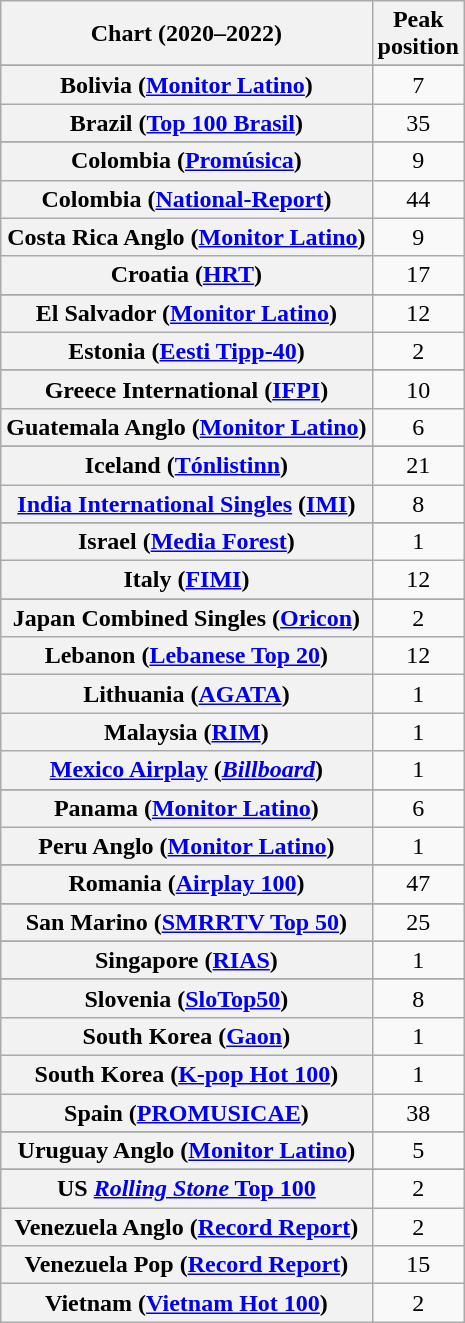<table class="wikitable sortable plainrowheaders" style="text-align:center">
<tr>
<th scope="col">Chart (2020–2022)</th>
<th scope="col">Peak<br>position</th>
</tr>
<tr>
</tr>
<tr>
</tr>
<tr>
</tr>
<tr>
</tr>
<tr>
</tr>
<tr>
<th scope="row">Bolivia (<a href='#'>Monitor Latino</a>)</th>
<td>7</td>
</tr>
<tr>
<th scope="row">Brazil (<a href='#'>Top 100 Brasil</a>)</th>
<td>35</td>
</tr>
<tr>
</tr>
<tr>
</tr>
<tr>
</tr>
<tr>
<th scope="row">Colombia (<a href='#'>Promúsica</a>)</th>
<td>9</td>
</tr>
<tr>
<th scope="row">Colombia (<a href='#'>National-Report</a>)</th>
<td>44</td>
</tr>
<tr>
<th scope="row">Costa Rica Anglo (<a href='#'>Monitor Latino</a>)</th>
<td>9</td>
</tr>
<tr>
<th scope="row">Croatia (<a href='#'>HRT</a>)</th>
<td>17</td>
</tr>
<tr>
</tr>
<tr>
</tr>
<tr>
<th scope="row">El Salvador (<a href='#'>Monitor Latino</a>)</th>
<td>12</td>
</tr>
<tr>
<th scope="row">Estonia (<a href='#'>Eesti Tipp-40</a>)</th>
<td>2</td>
</tr>
<tr>
</tr>
<tr>
</tr>
<tr>
</tr>
<tr>
</tr>
<tr>
</tr>
<tr>
<th scope="row">Greece International (<a href='#'>IFPI</a>)</th>
<td>10</td>
</tr>
<tr>
<th scope="row">Guatemala Anglo (<a href='#'>Monitor Latino</a>)</th>
<td>6</td>
</tr>
<tr>
</tr>
<tr>
</tr>
<tr>
</tr>
<tr>
<th scope="row">Iceland (<a href='#'>Tónlistinn</a>)</th>
<td>21</td>
</tr>
<tr>
<th scope="row"><a href='#'>India International Singles</a> (<a href='#'>IMI</a>)</th>
<td>8</td>
</tr>
<tr>
</tr>
<tr>
<th scope="row">Israel (<a href='#'>Media Forest</a>)</th>
<td>1</td>
</tr>
<tr>
<th scope="row">Italy (<a href='#'>FIMI</a>)</th>
<td>12</td>
</tr>
<tr>
</tr>
<tr>
<th scope="row">Japan Combined Singles (<a href='#'>Oricon</a>)</th>
<td>2</td>
</tr>
<tr>
<th scope="row">Lebanon (<a href='#'>Lebanese Top 20</a>)</th>
<td>12</td>
</tr>
<tr>
<th scope="row">Lithuania (<a href='#'>AGATA</a>)</th>
<td>1</td>
</tr>
<tr>
<th scope="row">Malaysia (<a href='#'>RIM</a>)</th>
<td>1</td>
</tr>
<tr>
<th scope="row"><a href='#'>Mexico Airplay</a> (<a href='#'><em>Billboard</em></a>)</th>
<td>1</td>
</tr>
<tr>
</tr>
<tr>
</tr>
<tr>
</tr>
<tr>
</tr>
<tr>
<th scope="row">Panama (<a href='#'>Monitor Latino</a>)</th>
<td>6</td>
</tr>
<tr>
<th scope="row">Peru Anglo (<a href='#'>Monitor Latino</a>)</th>
<td>1</td>
</tr>
<tr>
</tr>
<tr>
</tr>
<tr>
<th scope="row">Romania (<a href='#'>Airplay 100</a>)</th>
<td>47</td>
</tr>
<tr>
</tr>
<tr>
<th scope="row">San Marino (<a href='#'>SMRRTV Top 50</a>)</th>
<td>25</td>
</tr>
<tr>
</tr>
<tr>
<th scope="row">Singapore (<a href='#'>RIAS</a>)</th>
<td>1</td>
</tr>
<tr>
</tr>
<tr>
</tr>
<tr>
<th scope="row">Slovenia (<a href='#'>SloTop50</a>)</th>
<td>8</td>
</tr>
<tr>
<th scope="row">South Korea (<a href='#'>Gaon</a>)</th>
<td>1</td>
</tr>
<tr>
<th scope="row">South Korea (<a href='#'>K-pop Hot 100</a>)</th>
<td>1</td>
</tr>
<tr>
<th scope="row">Spain (<a href='#'>PROMUSICAE</a>)</th>
<td>38</td>
</tr>
<tr>
</tr>
<tr>
</tr>
<tr>
</tr>
<tr>
</tr>
<tr>
<th scope="row">Uruguay Anglo (<a href='#'>Monitor Latino</a>)</th>
<td>5</td>
</tr>
<tr>
</tr>
<tr>
</tr>
<tr>
</tr>
<tr>
</tr>
<tr>
</tr>
<tr>
<th scope="row">US <a href='#'><em>Rolling Stone</em> Top 100</a></th>
<td>2</td>
</tr>
<tr>
<th scope="row">Venezuela Anglo (<a href='#'>Record Report</a>)</th>
<td>2</td>
</tr>
<tr>
<th scope="row">Venezuela Pop (<a href='#'>Record Report</a>)</th>
<td>15</td>
</tr>
<tr>
<th scope="row">Vietnam (<a href='#'>Vietnam Hot 100</a>)</th>
<td>2</td>
</tr>
</table>
